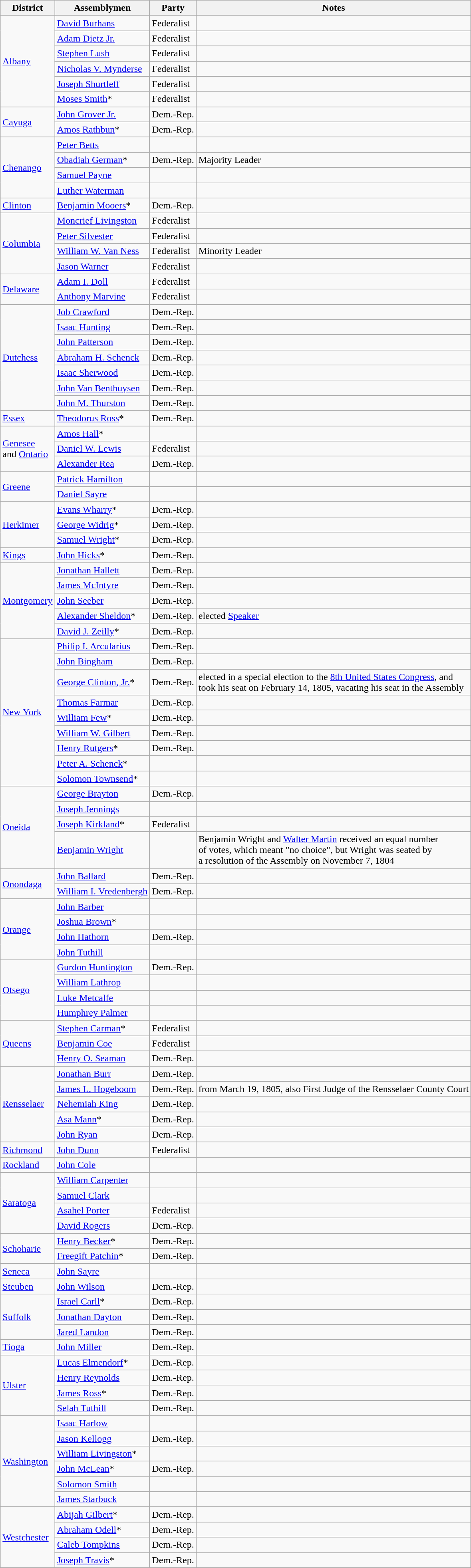<table class=wikitable>
<tr>
<th>District</th>
<th>Assemblymen</th>
<th>Party</th>
<th>Notes</th>
</tr>
<tr>
<td rowspan="6"><a href='#'>Albany</a></td>
<td><a href='#'>David Burhans</a></td>
<td>Federalist</td>
<td></td>
</tr>
<tr>
<td><a href='#'>Adam Dietz Jr.</a></td>
<td>Federalist</td>
<td></td>
</tr>
<tr>
<td><a href='#'>Stephen Lush</a></td>
<td>Federalist</td>
<td></td>
</tr>
<tr>
<td><a href='#'>Nicholas V. Mynderse</a></td>
<td>Federalist</td>
<td></td>
</tr>
<tr>
<td><a href='#'>Joseph Shurtleff</a></td>
<td>Federalist</td>
<td></td>
</tr>
<tr>
<td><a href='#'>Moses Smith</a>*</td>
<td>Federalist</td>
<td></td>
</tr>
<tr>
<td rowspan="2"><a href='#'>Cayuga</a></td>
<td><a href='#'>John Grover Jr.</a></td>
<td>Dem.-Rep.</td>
<td></td>
</tr>
<tr>
<td><a href='#'>Amos Rathbun</a>*</td>
<td>Dem.-Rep.</td>
<td></td>
</tr>
<tr>
<td rowspan="4"><a href='#'>Chenango</a></td>
<td><a href='#'>Peter Betts</a></td>
<td></td>
<td></td>
</tr>
<tr>
<td><a href='#'>Obadiah German</a>*</td>
<td>Dem.-Rep.</td>
<td>Majority Leader</td>
</tr>
<tr>
<td><a href='#'>Samuel Payne</a></td>
<td></td>
<td></td>
</tr>
<tr>
<td><a href='#'>Luther Waterman</a></td>
<td></td>
<td></td>
</tr>
<tr>
<td><a href='#'>Clinton</a></td>
<td><a href='#'>Benjamin Mooers</a>*</td>
<td>Dem.-Rep.</td>
<td></td>
</tr>
<tr>
<td rowspan="4"><a href='#'>Columbia</a></td>
<td><a href='#'>Moncrief Livingston</a></td>
<td>Federalist</td>
<td></td>
</tr>
<tr>
<td><a href='#'>Peter Silvester</a></td>
<td>Federalist</td>
<td></td>
</tr>
<tr>
<td><a href='#'>William W. Van Ness</a></td>
<td>Federalist</td>
<td>Minority Leader</td>
</tr>
<tr>
<td><a href='#'>Jason Warner</a></td>
<td>Federalist</td>
<td></td>
</tr>
<tr>
<td rowspan="2"><a href='#'>Delaware</a></td>
<td><a href='#'>Adam I. Doll</a></td>
<td>Federalist</td>
<td></td>
</tr>
<tr>
<td><a href='#'>Anthony Marvine</a></td>
<td>Federalist</td>
<td></td>
</tr>
<tr>
<td rowspan="7"><a href='#'>Dutchess</a></td>
<td><a href='#'>Job Crawford</a></td>
<td>Dem.-Rep.</td>
<td></td>
</tr>
<tr>
<td><a href='#'>Isaac Hunting</a></td>
<td>Dem.-Rep.</td>
<td></td>
</tr>
<tr>
<td><a href='#'>John Patterson</a></td>
<td>Dem.-Rep.</td>
<td></td>
</tr>
<tr>
<td><a href='#'>Abraham H. Schenck</a></td>
<td>Dem.-Rep.</td>
<td></td>
</tr>
<tr>
<td><a href='#'>Isaac Sherwood</a></td>
<td>Dem.-Rep.</td>
<td></td>
</tr>
<tr>
<td><a href='#'>John Van Benthuysen</a></td>
<td>Dem.-Rep.</td>
<td></td>
</tr>
<tr>
<td><a href='#'>John M. Thurston</a></td>
<td>Dem.-Rep.</td>
<td></td>
</tr>
<tr>
<td><a href='#'>Essex</a></td>
<td><a href='#'>Theodorus Ross</a>*</td>
<td>Dem.-Rep.</td>
<td></td>
</tr>
<tr>
<td rowspan="3"><a href='#'>Genesee</a> <br>and <a href='#'>Ontario</a></td>
<td><a href='#'>Amos Hall</a>*</td>
<td></td>
<td></td>
</tr>
<tr>
<td><a href='#'>Daniel W. Lewis</a></td>
<td>Federalist</td>
<td></td>
</tr>
<tr>
<td><a href='#'>Alexander Rea</a></td>
<td>Dem.-Rep.</td>
<td></td>
</tr>
<tr>
<td rowspan="2"><a href='#'>Greene</a></td>
<td><a href='#'>Patrick Hamilton</a></td>
<td></td>
<td></td>
</tr>
<tr>
<td><a href='#'>Daniel Sayre</a></td>
<td></td>
<td></td>
</tr>
<tr>
<td rowspan="3"><a href='#'>Herkimer</a></td>
<td><a href='#'>Evans Wharry</a>*</td>
<td>Dem.-Rep.</td>
<td></td>
</tr>
<tr>
<td><a href='#'>George Widrig</a>*</td>
<td>Dem.-Rep.</td>
<td></td>
</tr>
<tr>
<td><a href='#'>Samuel Wright</a>*</td>
<td>Dem.-Rep.</td>
<td></td>
</tr>
<tr>
<td><a href='#'>Kings</a></td>
<td><a href='#'>John Hicks</a>*</td>
<td>Dem.-Rep.</td>
<td></td>
</tr>
<tr>
<td rowspan="5"><a href='#'>Montgomery</a></td>
<td><a href='#'>Jonathan Hallett</a></td>
<td>Dem.-Rep.</td>
<td></td>
</tr>
<tr>
<td><a href='#'>James McIntyre</a></td>
<td>Dem.-Rep.</td>
<td></td>
</tr>
<tr>
<td><a href='#'>John Seeber</a></td>
<td>Dem.-Rep.</td>
<td></td>
</tr>
<tr>
<td><a href='#'>Alexander Sheldon</a>*</td>
<td>Dem.-Rep.</td>
<td>elected <a href='#'>Speaker</a></td>
</tr>
<tr>
<td><a href='#'>David J. Zeilly</a>*</td>
<td>Dem.-Rep.</td>
<td></td>
</tr>
<tr>
<td rowspan="9"><a href='#'>New York</a></td>
<td><a href='#'>Philip I. Arcularius</a></td>
<td>Dem.-Rep.</td>
<td></td>
</tr>
<tr>
<td><a href='#'>John Bingham</a></td>
<td>Dem.-Rep.</td>
<td></td>
</tr>
<tr>
<td><a href='#'>George Clinton, Jr.</a>*</td>
<td>Dem.-Rep.</td>
<td>elected in a special election to the <a href='#'>8th United States Congress</a>, and <br>took his seat on February 14, 1805, vacating his seat in the Assembly</td>
</tr>
<tr>
<td><a href='#'>Thomas Farmar</a></td>
<td>Dem.-Rep.</td>
<td></td>
</tr>
<tr>
<td><a href='#'>William Few</a>*</td>
<td>Dem.-Rep.</td>
<td></td>
</tr>
<tr>
<td><a href='#'>William W. Gilbert</a></td>
<td>Dem.-Rep.</td>
<td></td>
</tr>
<tr>
<td><a href='#'>Henry Rutgers</a>*</td>
<td>Dem.-Rep.</td>
<td></td>
</tr>
<tr>
<td><a href='#'>Peter A. Schenck</a>*</td>
<td></td>
<td></td>
</tr>
<tr>
<td><a href='#'>Solomon Townsend</a>*</td>
<td></td>
<td></td>
</tr>
<tr>
<td rowspan="4"><a href='#'>Oneida</a></td>
<td><a href='#'>George Brayton</a></td>
<td>Dem.-Rep.</td>
<td></td>
</tr>
<tr>
<td><a href='#'>Joseph Jennings</a></td>
<td></td>
<td></td>
</tr>
<tr>
<td><a href='#'>Joseph Kirkland</a>*</td>
<td>Federalist</td>
<td></td>
</tr>
<tr>
<td><a href='#'>Benjamin Wright</a></td>
<td></td>
<td>Benjamin Wright and <a href='#'>Walter Martin</a> received an equal number <br>of votes, which meant "no choice", but Wright was seated by <br>a resolution of the Assembly on November 7, 1804</td>
</tr>
<tr>
<td rowspan="2"><a href='#'>Onondaga</a></td>
<td><a href='#'>John Ballard</a></td>
<td>Dem.-Rep.</td>
<td></td>
</tr>
<tr>
<td><a href='#'>William I. Vredenbergh</a></td>
<td>Dem.-Rep.</td>
<td></td>
</tr>
<tr>
<td rowspan="4"><a href='#'>Orange</a></td>
<td><a href='#'>John Barber</a></td>
<td></td>
<td></td>
</tr>
<tr>
<td><a href='#'>Joshua Brown</a>*</td>
<td></td>
<td></td>
</tr>
<tr>
<td><a href='#'>John Hathorn</a></td>
<td>Dem.-Rep.</td>
<td></td>
</tr>
<tr>
<td><a href='#'>John Tuthill</a></td>
<td></td>
<td></td>
</tr>
<tr>
<td rowspan="4"><a href='#'>Otsego</a></td>
<td><a href='#'>Gurdon Huntington</a></td>
<td>Dem.-Rep.</td>
<td></td>
</tr>
<tr>
<td><a href='#'>William Lathrop</a></td>
<td></td>
<td></td>
</tr>
<tr>
<td><a href='#'>Luke Metcalfe</a></td>
<td></td>
<td></td>
</tr>
<tr>
<td><a href='#'>Humphrey Palmer</a></td>
<td></td>
<td></td>
</tr>
<tr>
<td rowspan="3"><a href='#'>Queens</a></td>
<td><a href='#'>Stephen Carman</a>*</td>
<td>Federalist</td>
<td></td>
</tr>
<tr>
<td><a href='#'>Benjamin Coe</a></td>
<td>Federalist</td>
<td></td>
</tr>
<tr>
<td><a href='#'>Henry O. Seaman</a></td>
<td>Dem.-Rep.</td>
<td></td>
</tr>
<tr>
<td rowspan="5"><a href='#'>Rensselaer</a></td>
<td><a href='#'>Jonathan Burr</a></td>
<td>Dem.-Rep.</td>
<td></td>
</tr>
<tr>
<td><a href='#'>James L. Hogeboom</a></td>
<td>Dem.-Rep.</td>
<td>from March 19, 1805, also First Judge of the Rensselaer County Court</td>
</tr>
<tr>
<td><a href='#'>Nehemiah King</a></td>
<td>Dem.-Rep.</td>
<td></td>
</tr>
<tr>
<td><a href='#'>Asa Mann</a>*</td>
<td>Dem.-Rep.</td>
<td></td>
</tr>
<tr>
<td><a href='#'>John Ryan</a></td>
<td>Dem.-Rep.</td>
<td></td>
</tr>
<tr>
<td><a href='#'>Richmond</a></td>
<td><a href='#'>John Dunn</a></td>
<td>Federalist</td>
<td></td>
</tr>
<tr>
<td><a href='#'>Rockland</a></td>
<td><a href='#'>John Cole</a></td>
<td></td>
<td></td>
</tr>
<tr>
<td rowspan="4"><a href='#'>Saratoga</a></td>
<td><a href='#'>William Carpenter</a></td>
<td></td>
<td></td>
</tr>
<tr>
<td><a href='#'>Samuel Clark</a></td>
<td></td>
<td></td>
</tr>
<tr>
<td><a href='#'>Asahel Porter</a></td>
<td>Federalist</td>
<td></td>
</tr>
<tr>
<td><a href='#'>David Rogers</a></td>
<td>Dem.-Rep.</td>
<td></td>
</tr>
<tr>
<td rowspan="2"><a href='#'>Schoharie</a></td>
<td><a href='#'>Henry Becker</a>*</td>
<td>Dem.-Rep.</td>
<td></td>
</tr>
<tr>
<td><a href='#'>Freegift Patchin</a>*</td>
<td>Dem.-Rep.</td>
<td></td>
</tr>
<tr>
<td><a href='#'>Seneca</a></td>
<td><a href='#'>John Sayre</a></td>
<td></td>
<td></td>
</tr>
<tr>
<td><a href='#'>Steuben</a></td>
<td><a href='#'>John Wilson</a></td>
<td>Dem.-Rep.</td>
<td></td>
</tr>
<tr>
<td rowspan="3"><a href='#'>Suffolk</a></td>
<td><a href='#'>Israel Carll</a>*</td>
<td>Dem.-Rep.</td>
<td></td>
</tr>
<tr>
<td><a href='#'>Jonathan Dayton</a></td>
<td>Dem.-Rep.</td>
<td></td>
</tr>
<tr>
<td><a href='#'>Jared Landon</a></td>
<td>Dem.-Rep.</td>
<td></td>
</tr>
<tr>
<td><a href='#'>Tioga</a></td>
<td><a href='#'>John Miller</a></td>
<td>Dem.-Rep.</td>
<td></td>
</tr>
<tr>
<td rowspan="4"><a href='#'>Ulster</a></td>
<td><a href='#'>Lucas Elmendorf</a>*</td>
<td>Dem.-Rep.</td>
<td></td>
</tr>
<tr>
<td><a href='#'>Henry Reynolds</a></td>
<td>Dem.-Rep.</td>
<td></td>
</tr>
<tr>
<td><a href='#'>James Ross</a>*</td>
<td>Dem.-Rep.</td>
<td></td>
</tr>
<tr>
<td><a href='#'>Selah Tuthill</a></td>
<td>Dem.-Rep.</td>
<td></td>
</tr>
<tr>
<td rowspan="6"><a href='#'>Washington</a></td>
<td><a href='#'>Isaac Harlow</a></td>
<td></td>
<td></td>
</tr>
<tr>
<td><a href='#'>Jason Kellogg</a></td>
<td>Dem.-Rep.</td>
<td></td>
</tr>
<tr>
<td><a href='#'>William Livingston</a>*</td>
<td></td>
<td></td>
</tr>
<tr>
<td><a href='#'>John McLean</a>*</td>
<td>Dem.-Rep.</td>
<td></td>
</tr>
<tr>
<td><a href='#'>Solomon Smith</a></td>
<td></td>
<td></td>
</tr>
<tr>
<td><a href='#'>James Starbuck</a></td>
<td></td>
<td></td>
</tr>
<tr>
<td rowspan="4"><a href='#'>Westchester</a></td>
<td><a href='#'>Abijah Gilbert</a>*</td>
<td>Dem.-Rep.</td>
<td></td>
</tr>
<tr>
<td><a href='#'>Abraham Odell</a>*</td>
<td>Dem.-Rep.</td>
<td></td>
</tr>
<tr>
<td><a href='#'>Caleb Tompkins</a></td>
<td>Dem.-Rep.</td>
<td></td>
</tr>
<tr>
<td><a href='#'>Joseph Travis</a>*</td>
<td>Dem.-Rep.</td>
<td></td>
</tr>
<tr>
</tr>
</table>
